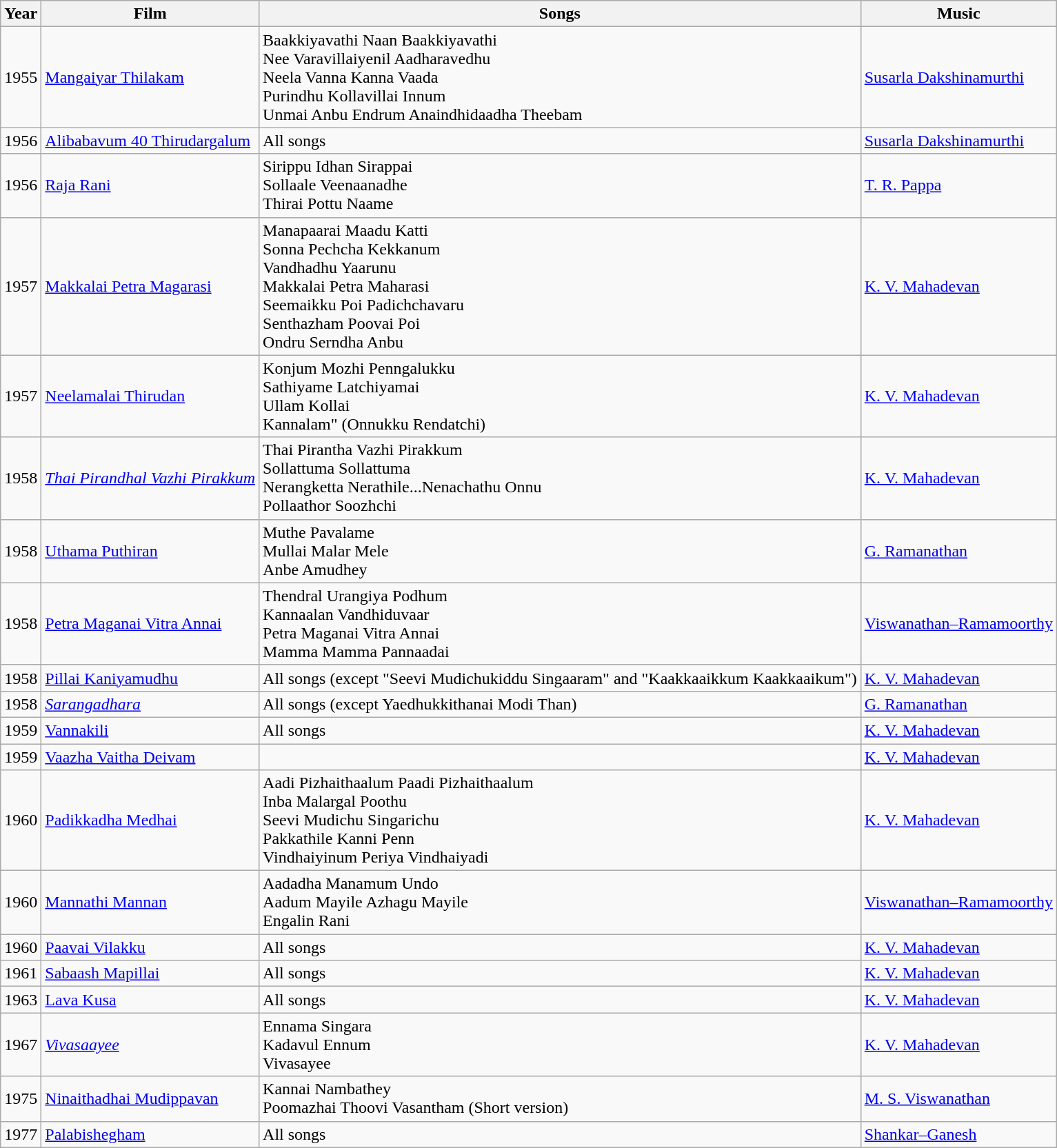<table class="wikitable sortable">
<tr>
<th>Year</th>
<th>Film</th>
<th>Songs</th>
<th>Music</th>
</tr>
<tr>
<td>1955</td>
<td><a href='#'>Mangaiyar Thilakam</a></td>
<td>Baakkiyavathi Naan Baakkiyavathi<br>Nee Varavillaiyenil Aadharavedhu<br>Neela Vanna Kanna Vaada<br>Purindhu Kollavillai Innum<br>Unmai Anbu Endrum Anaindhidaadha Theebam</td>
<td><a href='#'>Susarla Dakshinamurthi</a></td>
</tr>
<tr>
<td>1956</td>
<td><a href='#'>Alibabavum 40 Thirudargalum</a></td>
<td>All songs</td>
<td><a href='#'>Susarla Dakshinamurthi</a></td>
</tr>
<tr>
<td>1956</td>
<td><a href='#'>Raja Rani</a></td>
<td>Sirippu Idhan Sirappai<br>Sollaale Veenaanadhe<br>Thirai Pottu Naame</td>
<td><a href='#'>T. R. Pappa</a></td>
</tr>
<tr>
<td>1957</td>
<td><a href='#'>Makkalai Petra Magarasi</a></td>
<td>Manapaarai Maadu Katti<br>Sonna Pechcha Kekkanum<br>Vandhadhu Yaarunu<br>Makkalai Petra Maharasi<br>Seemaikku Poi Padichchavaru<br>Senthazham Poovai Poi<br>Ondru Serndha Anbu</td>
<td><a href='#'>K. V. Mahadevan</a></td>
</tr>
<tr>
<td>1957</td>
<td><a href='#'>Neelamalai Thirudan</a></td>
<td>Konjum Mozhi Penngalukku<br>Sathiyame Latchiyamai<br>Ullam Kollai<br>Kannalam" (Onnukku Rendatchi)</td>
<td><a href='#'>K. V. Mahadevan</a></td>
</tr>
<tr>
<td>1958</td>
<td><em><a href='#'>Thai Pirandhal Vazhi Pirakkum</a></em></td>
<td>Thai Pirantha Vazhi Pirakkum<br>Sollattuma Sollattuma<br>Nerangketta Nerathile...Nenachathu Onnu<br>Pollaathor Soozhchi</td>
<td><a href='#'>K. V. Mahadevan</a></td>
</tr>
<tr>
<td>1958</td>
<td><a href='#'>Uthama Puthiran</a></td>
<td>Muthe Pavalame<br>Mullai Malar Mele<br>Anbe Amudhey</td>
<td><a href='#'>G. Ramanathan</a></td>
</tr>
<tr>
<td>1958</td>
<td><a href='#'>Petra Maganai Vitra Annai</a></td>
<td>Thendral Urangiya Podhum<br>Kannaalan Vandhiduvaar<br>Petra Maganai Vitra Annai<br>Mamma Mamma Pannaadai</td>
<td><a href='#'>Viswanathan–Ramamoorthy</a></td>
</tr>
<tr>
<td>1958</td>
<td><a href='#'>Pillai Kaniyamudhu</a></td>
<td>All songs (except "Seevi Mudichukiddu Singaaram" and "Kaakkaaikkum Kaakkaaikum")</td>
<td><a href='#'>K. V. Mahadevan</a></td>
</tr>
<tr>
<td>1958</td>
<td><em><a href='#'>Sarangadhara</a></em></td>
<td>All songs (except Yaedhukkithanai Modi Than)</td>
<td><a href='#'>G. Ramanathan</a></td>
</tr>
<tr>
<td>1959</td>
<td><a href='#'>Vannakili</a></td>
<td>All songs</td>
<td><a href='#'>K. V. Mahadevan</a></td>
</tr>
<tr>
<td>1959</td>
<td><a href='#'>Vaazha Vaitha Deivam</a></td>
<td></td>
<td><a href='#'>K. V. Mahadevan</a></td>
</tr>
<tr>
<td>1960</td>
<td><a href='#'>Padikkadha Medhai</a></td>
<td>Aadi Pizhaithaalum Paadi Pizhaithaalum<br>Inba Malargal Poothu<br>Seevi Mudichu Singarichu<br>Pakkathile Kanni Penn<br>Vindhaiyinum Periya Vindhaiyadi</td>
<td><a href='#'>K. V. Mahadevan</a></td>
</tr>
<tr>
<td>1960</td>
<td><a href='#'>Mannathi Mannan</a></td>
<td>Aadadha Manamum Undo<br>Aadum Mayile Azhagu Mayile<br>Engalin Rani</td>
<td><a href='#'>Viswanathan–Ramamoorthy</a></td>
</tr>
<tr>
<td>1960</td>
<td><a href='#'>Paavai Vilakku</a></td>
<td>All songs</td>
<td><a href='#'>K. V. Mahadevan</a></td>
</tr>
<tr>
<td>1961</td>
<td><a href='#'>Sabaash Mapillai</a></td>
<td>All songs</td>
<td><a href='#'>K. V. Mahadevan</a></td>
</tr>
<tr>
<td>1963</td>
<td><a href='#'>Lava Kusa</a></td>
<td>All songs</td>
<td><a href='#'>K. V. Mahadevan</a></td>
</tr>
<tr>
<td>1967</td>
<td><em><a href='#'>Vivasaayee</a></em></td>
<td>Ennama Singara<br>Kadavul Ennum<br>Vivasayee</td>
<td><a href='#'>K. V. Mahadevan</a></td>
</tr>
<tr>
<td>1975</td>
<td><a href='#'>Ninaithadhai Mudippavan</a></td>
<td>Kannai Nambathey<br>Poomazhai Thoovi Vasantham (Short version)</td>
<td><a href='#'>M. S. Viswanathan</a></td>
</tr>
<tr>
<td>1977</td>
<td><a href='#'>Palabishegham</a></td>
<td>All songs</td>
<td><a href='#'>Shankar–Ganesh</a></td>
</tr>
</table>
